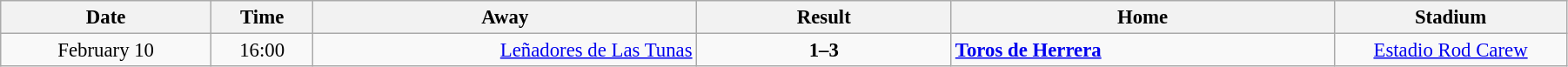<table class="wikitable" style="font-size:95%; text-align: center; width: 95%;">
<tr>
<th width="90">Date</th>
<th width="40">Time</th>
<th width="170">Away</th>
<th width="110">Result</th>
<th width="170">Home</th>
<th width="100">Stadium</th>
</tr>
<tr align=center>
<td>February 10</td>
<td>16:00</td>
<td align=right><a href='#'>Leñadores de Las Tunas</a> </td>
<td><strong>1–3</strong></td>
<td align=left> <strong><a href='#'>Toros de Herrera</a></strong></td>
<td><a href='#'>Estadio Rod Carew</a></td>
</tr>
</table>
